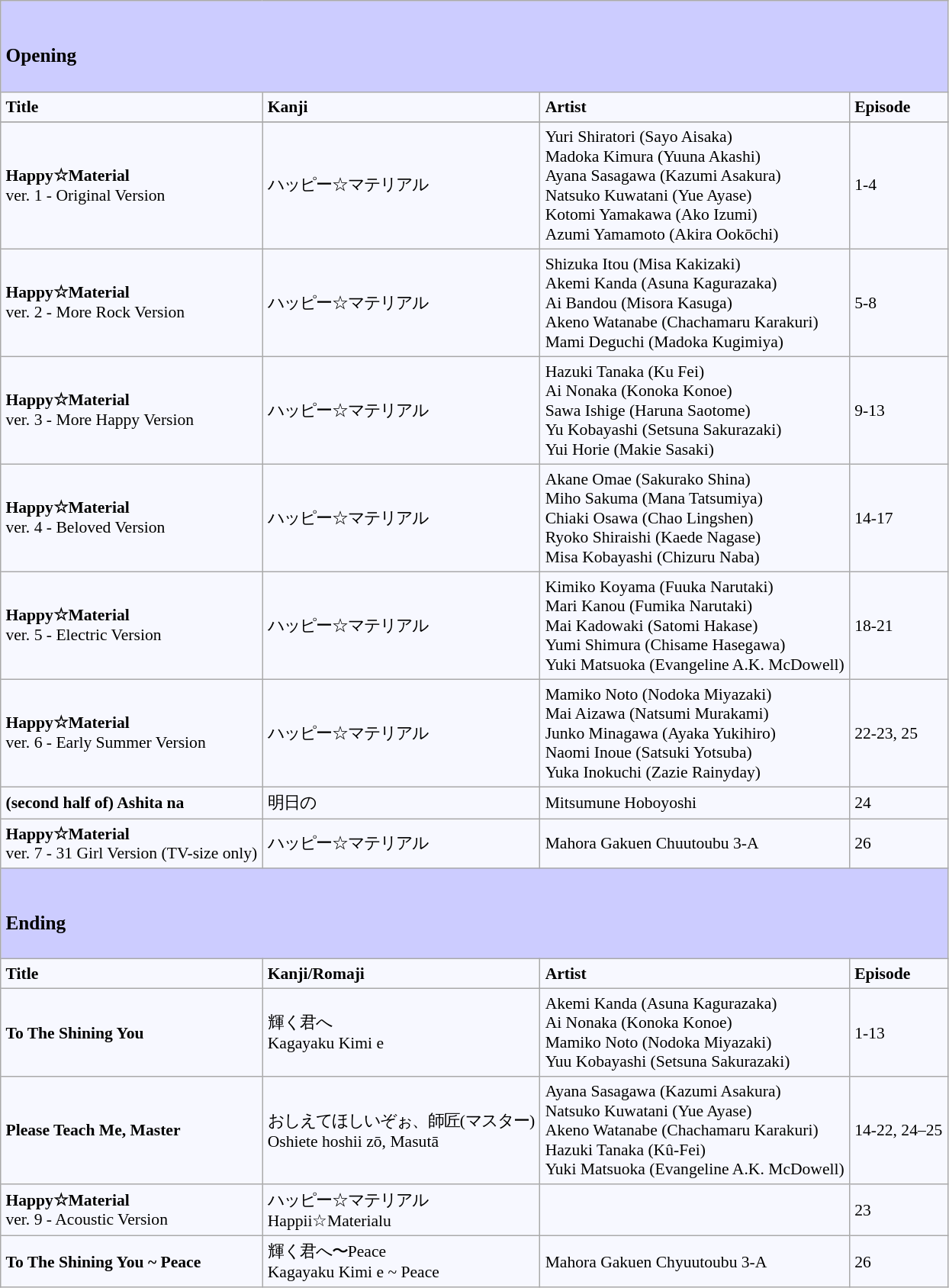<table border="" cellpadding="4" cellspacing="0" style="border: 1px #aaaaaa solid; border-collapse: collapse; padding: 0.2em; margin: 1em 1em 1em 0; background: #f7f8ff; font-size:0.9em">
<tr valign="middle" bgcolor="#ccccff">
<td colspan=5><br><h3>Opening</h3></td>
</tr>
<tr>
<td><strong>Title</strong></td>
<td><strong>Kanji</strong></td>
<td><strong>Artist</strong></td>
<td><strong>Episode</strong></td>
</tr>
<tr bgcolor="#ccccff">
</tr>
<tr>
<td><strong>Happy☆Material</strong><br>ver. 1 - Original Version</td>
<td>ハッピー☆マテリアル</td>
<td>Yuri Shiratori (Sayo Aisaka) <br> Madoka Kimura (Yuuna Akashi) <br> Ayana Sasagawa (Kazumi Asakura) <br> Natsuko Kuwatani (Yue Ayase) <br> Kotomi Yamakawa (Ako Izumi) <br> Azumi Yamamoto (Akira Ookōchi)</td>
<td>1-4</td>
</tr>
<tr>
<td><strong>Happy☆Material</strong><br>ver. 2 - More Rock Version</td>
<td>ハッピー☆マテリアル</td>
<td>Shizuka Itou (Misa Kakizaki) <br> Akemi Kanda (Asuna Kagurazaka) <br> Ai Bandou (Misora Kasuga) <br> Akeno Watanabe (Chachamaru Karakuri) <br> Mami Deguchi (Madoka Kugimiya)</td>
<td>5-8</td>
</tr>
<tr>
<td><strong>Happy☆Material</strong><br>ver. 3 - More Happy Version</td>
<td>ハッピー☆マテリアル</td>
<td>Hazuki Tanaka (Ku Fei) <br> Ai Nonaka (Konoka Konoe) <br> Sawa Ishige (Haruna Saotome) <br> Yu Kobayashi (Setsuna Sakurazaki) <br> Yui Horie (Makie Sasaki)</td>
<td>9-13</td>
</tr>
<tr>
<td><strong>Happy☆Material</strong><br>ver. 4 - Beloved Version</td>
<td>ハッピー☆マテリアル</td>
<td>Akane Omae (Sakurako Shina) <br> Miho Sakuma (Mana Tatsumiya) <br> Chiaki Osawa (Chao Lingshen) <br> Ryoko Shiraishi (Kaede Nagase) <br> Misa Kobayashi (Chizuru Naba)</td>
<td>14-17</td>
</tr>
<tr>
<td><strong>Happy☆Material</strong><br>ver. 5 - Electric Version</td>
<td>ハッピー☆マテリアル</td>
<td>Kimiko Koyama (Fuuka Narutaki) <br> Mari Kanou (Fumika Narutaki) <br> Mai Kadowaki (Satomi Hakase) <br> Yumi Shimura (Chisame Hasegawa) <br> Yuki Matsuoka (Evangeline A.K. McDowell)</td>
<td>18-21</td>
</tr>
<tr>
<td><strong>Happy☆Material</strong><br>ver. 6 - Early Summer Version</td>
<td>ハッピー☆マテリアル</td>
<td>Mamiko Noto (Nodoka Miyazaki) <br> Mai Aizawa (Natsumi Murakami) <br> Junko Minagawa (Ayaka Yukihiro) <br> Naomi Inoue (Satsuki Yotsuba) <br> Yuka Inokuchi (Zazie Rainyday)</td>
<td>22-23, 25</td>
</tr>
<tr>
<td><strong>(second half of) Ashita na</strong><br></td>
<td>明日の</td>
<td>Mitsumune Hoboyoshi</td>
<td>24</td>
</tr>
<tr>
<td><strong>Happy☆Material</strong><br>ver. 7 - 31 Girl Version (TV-size only)</td>
<td>ハッピー☆マテリアル</td>
<td>Mahora Gakuen Chuutoubu 3-A</td>
<td>26</td>
</tr>
<tr bgcolor="#ccccff">
<td colspan=4><br><h3>Ending</h3></td>
</tr>
<tr>
<td><strong>Title</strong></td>
<td><strong>Kanji/Romaji</strong></td>
<td><strong>Artist</strong></td>
<td><strong>Episode</strong></td>
</tr>
<tr>
<td><strong>To The Shining You</strong></td>
<td>輝く君へ<br>Kagayaku Kimi e</td>
<td>Akemi Kanda (Asuna Kagurazaka) <br>Ai Nonaka (Konoka Konoe) <br>Mamiko Noto (Nodoka Miyazaki) <br>Yuu Kobayashi (Setsuna Sakurazaki)</td>
<td>1-13</td>
</tr>
<tr>
<td><strong>Please Teach Me, Master</strong></td>
<td>おしえてほしいぞぉ、師匠(マスター)<br>Oshiete hoshii zō, Masutā</td>
<td>Ayana Sasagawa (Kazumi Asakura)<br> Natsuko Kuwatani (Yue Ayase)<br> Akeno Watanabe (Chachamaru Karakuri)<br> Hazuki Tanaka (Kû-Fei)<br> Yuki Matsuoka (Evangeline A.K. McDowell)</td>
<td>14-22, 24–25</td>
</tr>
<tr>
<td><strong>Happy☆Material</strong><br>ver. 9 - Acoustic Version</td>
<td>ハッピー☆マテリアル<br>Happii☆Materialu</td>
<td></td>
<td>23</td>
</tr>
<tr>
<td><strong>To The Shining You ~ Peace</strong></td>
<td>輝く君へ〜Peace<br>Kagayaku Kimi e ~ Peace</td>
<td>Mahora Gakuen Chyuutoubu 3-A</td>
<td>26</td>
</tr>
</table>
